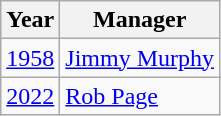<table class="wikitable">
<tr>
<th>Year</th>
<th>Manager</th>
</tr>
<tr>
<td align=center><a href='#'>1958</a></td>
<td> <a href='#'>Jimmy Murphy</a></td>
</tr>
<tr>
<td align=center><a href='#'>2022</a></td>
<td> <a href='#'>Rob Page</a></td>
</tr>
</table>
